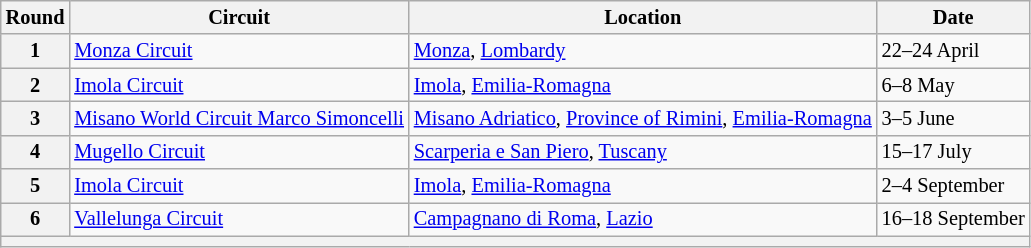<table class="wikitable" style=font-size:85%;>
<tr>
<th>Round</th>
<th>Circuit</th>
<th>Location</th>
<th>Date</th>
</tr>
<tr>
<th>1</th>
<td> <a href='#'>Monza Circuit</a></td>
<td><a href='#'>Monza</a>, <a href='#'>Lombardy</a></td>
<td>22–24 April</td>
</tr>
<tr>
<th>2</th>
<td> <a href='#'>Imola Circuit</a></td>
<td><a href='#'>Imola</a>, <a href='#'>Emilia-Romagna</a></td>
<td>6–8 May</td>
</tr>
<tr>
<th>3</th>
<td> <a href='#'>Misano World Circuit Marco Simoncelli</a></td>
<td><a href='#'>Misano Adriatico</a>, <a href='#'>Province of Rimini</a>, <a href='#'>Emilia-Romagna</a></td>
<td>3–5 June</td>
</tr>
<tr>
<th>4</th>
<td> <a href='#'>Mugello Circuit</a></td>
<td><a href='#'>Scarperia e San Piero</a>, <a href='#'>Tuscany</a></td>
<td>15–17 July</td>
</tr>
<tr>
<th>5</th>
<td> <a href='#'>Imola Circuit</a></td>
<td><a href='#'>Imola</a>, <a href='#'>Emilia-Romagna</a></td>
<td>2–4 September</td>
</tr>
<tr>
<th>6</th>
<td> <a href='#'>Vallelunga Circuit</a></td>
<td><a href='#'>Campagnano di Roma</a>, <a href='#'>Lazio</a></td>
<td>16–18 September</td>
</tr>
<tr>
<th colspan=4></th>
</tr>
</table>
